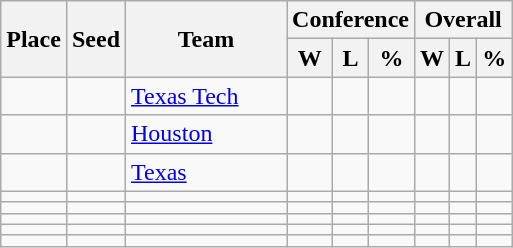<table class=wikitable>
<tr>
<th rowspan ="2">Place</th>
<th rowspan ="2">Seed</th>
<th rowspan ="2" width= "100pt">Team</th>
<th colspan = "3">Conference</th>
<th colspan ="3">Overall</th>
</tr>
<tr>
<th>W</th>
<th>L</th>
<th>%</th>
<th>W</th>
<th>L</th>
<th>%</th>
</tr>
<tr>
<td></td>
<td></td>
<td><a href='#'>Texas Tech</a></td>
<td></td>
<td></td>
<td></td>
<td></td>
<td></td>
<td></td>
</tr>
<tr>
<td></td>
<td></td>
<td><a href='#'>Houston</a></td>
<td></td>
<td></td>
<td></td>
<td></td>
<td></td>
<td></td>
</tr>
<tr>
<td></td>
<td></td>
<td><a href='#'>Texas</a></td>
<td></td>
<td></td>
<td></td>
<td></td>
<td></td>
<td></td>
</tr>
<tr>
<td></td>
<td></td>
<td></td>
<td></td>
<td></td>
<td></td>
<td></td>
<td></td>
<td></td>
</tr>
<tr>
<td></td>
<td></td>
<td></td>
<td></td>
<td></td>
<td></td>
<td></td>
<td></td>
<td></td>
</tr>
<tr>
<td></td>
<td></td>
<td></td>
<td></td>
<td></td>
<td></td>
<td></td>
<td></td>
<td></td>
</tr>
<tr>
<td></td>
<td></td>
<td></td>
<td></td>
<td></td>
<td></td>
<td></td>
<td></td>
<td></td>
</tr>
<tr>
<td></td>
<td></td>
<td></td>
<td></td>
<td></td>
<td></td>
<td></td>
<td></td>
<td></td>
</tr>
</table>
